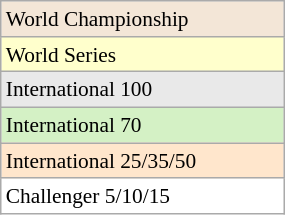<table class=wikitable style=font-size:89%;width:15%>
<tr style="background:#F3E6D7;">
<td>World Championship</td>
</tr>
<tr style="background:#ffc;">
<td>World Series</td>
</tr>
<tr style="background:#E9E9E9;">
<td>International 100</td>
</tr>
<tr style="background:#D4F1C5;">
<td>International 70</td>
</tr>
<tr style="background:#ffe6cc;">
<td>International 25/35/50</td>
</tr>
<tr style="background:#fff;">
<td>Challenger 5/10/15</td>
</tr>
</table>
